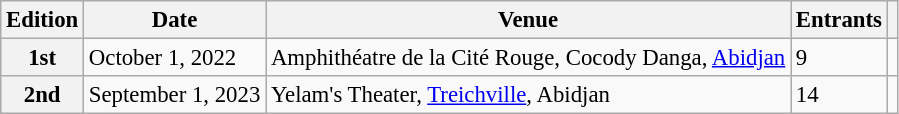<table class="wikitable defaultcenter col2left col3left" style="font-size:95%;">
<tr>
<th>Edition</th>
<th>Date</th>
<th>Venue</th>
<th>Entrants</th>
<th></th>
</tr>
<tr>
<th>1st</th>
<td>October 1, 2022</td>
<td>Amphithéatre de la Cité Rouge, Cocody Danga, <a href='#'>Abidjan</a></td>
<td>9</td>
<td></td>
</tr>
<tr>
<th>2nd</th>
<td>September 1, 2023</td>
<td>Yelam's Theater, <a href='#'>Treichville</a>, Abidjan</td>
<td>14</td>
<td></td>
</tr>
</table>
